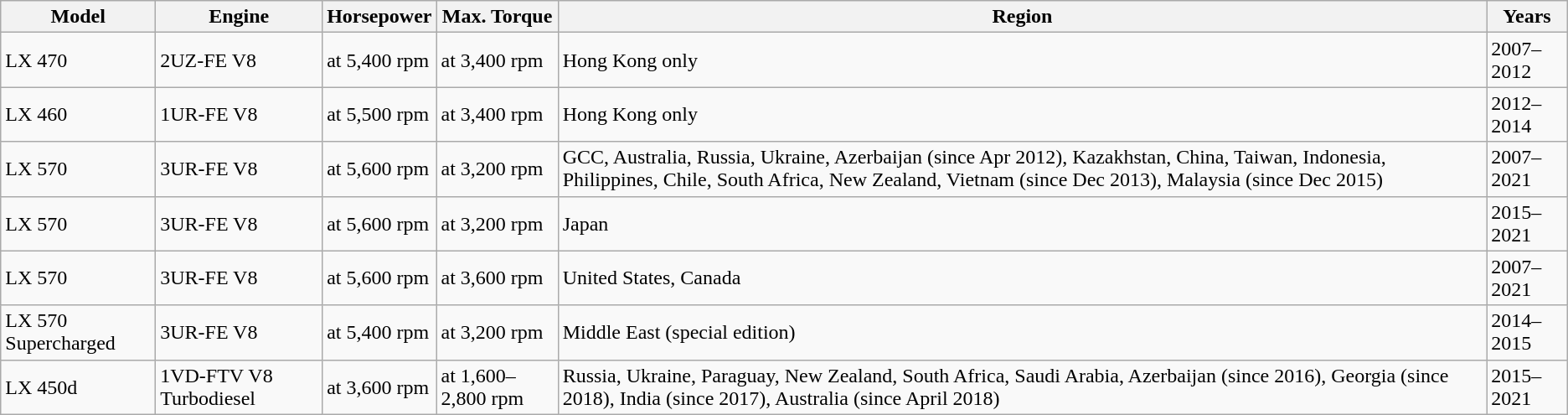<table class="wikitable">
<tr>
<th>Model</th>
<th>Engine</th>
<th>Horsepower</th>
<th>Max. Torque</th>
<th>Region</th>
<th>Years</th>
</tr>
<tr>
<td>LX 470</td>
<td>2UZ-FE V8 </td>
<td> at 5,400 rpm</td>
<td> at 3,400 rpm</td>
<td>Hong Kong only</td>
<td>2007–2012</td>
</tr>
<tr>
<td>LX 460</td>
<td>1UR-FE V8 </td>
<td> at 5,500 rpm</td>
<td> at 3,400 rpm</td>
<td>Hong Kong only</td>
<td>2012–2014</td>
</tr>
<tr>
<td>LX 570</td>
<td>3UR-FE V8 </td>
<td> at 5,600 rpm</td>
<td> at 3,200 rpm</td>
<td>GCC, Australia, Russia, Ukraine, Azerbaijan (since Apr 2012), Kazakhstan, China, Taiwan, Indonesia, Philippines, Chile, South Africa, New Zealand, Vietnam (since Dec 2013), Malaysia (since Dec 2015)</td>
<td>2007–2021</td>
</tr>
<tr>
<td>LX 570</td>
<td>3UR-FE V8 </td>
<td> at 5,600 rpm</td>
<td> at 3,200 rpm</td>
<td>Japan</td>
<td>2015–2021</td>
</tr>
<tr>
<td>LX 570</td>
<td>3UR-FE V8 </td>
<td> at 5,600 rpm</td>
<td> at 3,600 rpm</td>
<td>United States, Canada</td>
<td>2007–2021</td>
</tr>
<tr>
<td>LX 570 Supercharged</td>
<td>3UR-FE V8 </td>
<td> at 5,400 rpm</td>
<td> at 3,200 rpm</td>
<td>Middle East (special edition)</td>
<td>2014–2015</td>
</tr>
<tr>
<td>LX 450d</td>
<td>1VD-FTV V8  Turbodiesel</td>
<td> at 3,600 rpm</td>
<td> at 1,600–2,800 rpm</td>
<td>Russia, Ukraine, Paraguay, New Zealand, South Africa, Saudi Arabia, Azerbaijan (since 2016), Georgia (since 2018), India (since 2017), Australia (since April 2018)</td>
<td>2015–2021</td>
</tr>
</table>
